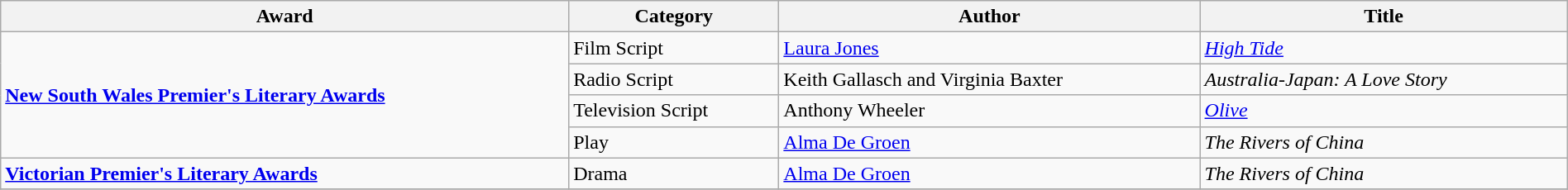<table class="wikitable" width=100%>
<tr>
<th>Award</th>
<th>Category</th>
<th>Author</th>
<th>Title</th>
</tr>
<tr>
<td rowspan=4><strong><a href='#'>New South Wales Premier's Literary Awards</a></strong></td>
<td>Film Script</td>
<td><a href='#'>Laura Jones</a></td>
<td><em><a href='#'>High Tide</a></em></td>
</tr>
<tr>
<td>Radio Script</td>
<td>Keith Gallasch and Virginia Baxter</td>
<td><em>Australia-Japan: A Love Story</em></td>
</tr>
<tr>
<td>Television Script</td>
<td>Anthony Wheeler</td>
<td><em><a href='#'>Olive</a></em></td>
</tr>
<tr>
<td>Play</td>
<td><a href='#'>Alma De Groen</a></td>
<td><em>The Rivers of China</em></td>
</tr>
<tr>
<td><strong><a href='#'>Victorian Premier's Literary Awards</a></strong></td>
<td>Drama</td>
<td><a href='#'>Alma De Groen</a></td>
<td><em>The Rivers of China</em></td>
</tr>
<tr>
</tr>
</table>
